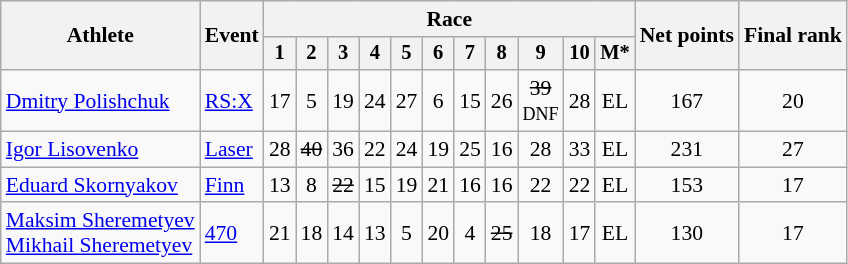<table class="wikitable" style="font-size:90%">
<tr>
<th rowspan="2">Athlete</th>
<th rowspan="2">Event</th>
<th colspan=11>Race</th>
<th rowspan=2>Net points</th>
<th rowspan=2>Final rank</th>
</tr>
<tr style="font-size:95%">
<th>1</th>
<th>2</th>
<th>3</th>
<th>4</th>
<th>5</th>
<th>6</th>
<th>7</th>
<th>8</th>
<th>9</th>
<th>10</th>
<th>M*</th>
</tr>
<tr align=center>
<td align=left><a href='#'>Dmitry Polishchuk</a></td>
<td align=left><a href='#'>RS:X</a></td>
<td>17</td>
<td>5</td>
<td>19</td>
<td>24</td>
<td>27</td>
<td>6</td>
<td>15</td>
<td>26</td>
<td><s>39</s><small><br>DNF</small></td>
<td>28</td>
<td>EL</td>
<td>167</td>
<td>20</td>
</tr>
<tr align=center>
<td align=left><a href='#'>Igor Lisovenko</a></td>
<td align=left><a href='#'>Laser</a></td>
<td>28</td>
<td><s>40</s></td>
<td>36</td>
<td>22</td>
<td>24</td>
<td>19</td>
<td>25</td>
<td>16</td>
<td>28</td>
<td>33</td>
<td>EL</td>
<td>231</td>
<td>27</td>
</tr>
<tr align=center>
<td align=left><a href='#'>Eduard Skornyakov</a></td>
<td align=left><a href='#'>Finn</a></td>
<td>13</td>
<td>8</td>
<td><s>22</s></td>
<td>15</td>
<td>19</td>
<td>21</td>
<td>16</td>
<td>16</td>
<td>22</td>
<td>22</td>
<td>EL</td>
<td>153</td>
<td>17</td>
</tr>
<tr align=center>
<td align=left><a href='#'>Maksim Sheremetyev</a><br><a href='#'>Mikhail Sheremetyev</a></td>
<td align=left><a href='#'>470</a></td>
<td>21</td>
<td>18</td>
<td>14</td>
<td>13</td>
<td>5</td>
<td>20</td>
<td>4</td>
<td><s>25</s></td>
<td>18</td>
<td>17</td>
<td>EL</td>
<td>130</td>
<td>17</td>
</tr>
</table>
